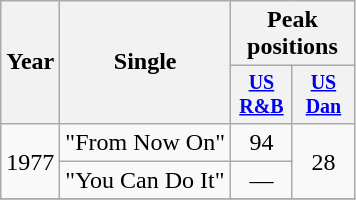<table class="wikitable" style="text-align:center;">
<tr>
<th rowspan="2">Year</th>
<th rowspan="2">Single</th>
<th colspan="2">Peak positions</th>
</tr>
<tr style="font-size:smaller;">
<th width="35"><a href='#'>US<br>R&B</a><br></th>
<th width="35"><a href='#'>US<br>Dan</a><br></th>
</tr>
<tr>
<td rowspan="2">1977</td>
<td align="left">"From Now On"</td>
<td>94</td>
<td rowspan="2">28</td>
</tr>
<tr>
<td align="left">"You Can Do It"</td>
<td>—</td>
</tr>
<tr>
</tr>
</table>
